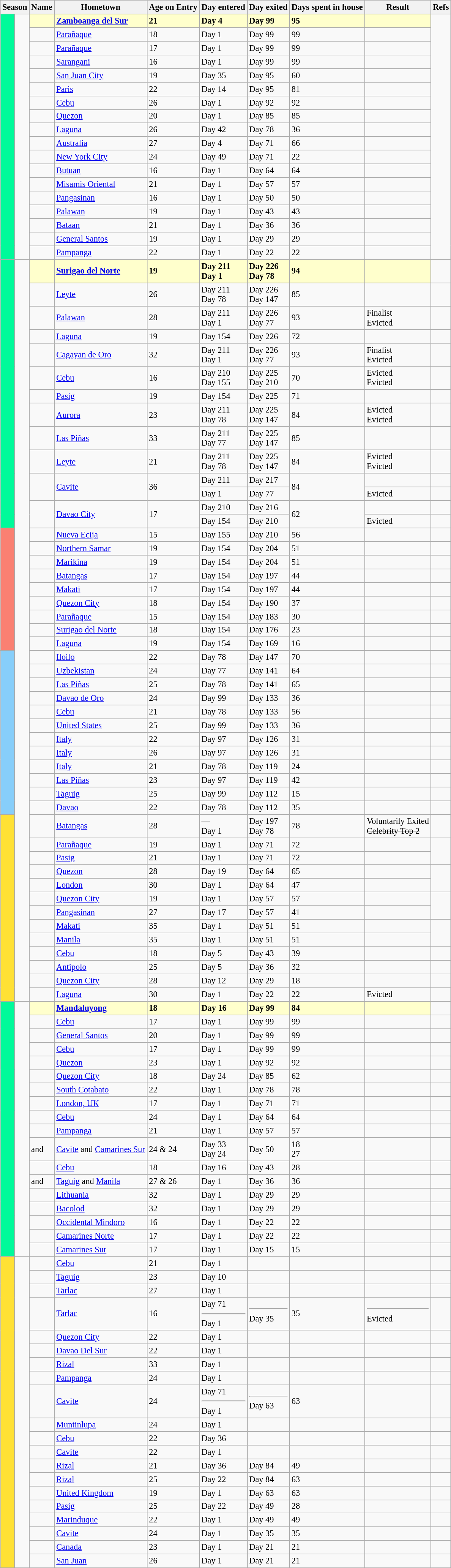<table class="wikitable sortable" style="text-align:left; font-size:93%; width:auto;">
<tr>
<th colspan="2">Season</th>
<th>Name</th>
<th>Hometown</th>
<th>Age on Entry</th>
<th>Day entered</th>
<th>Day exited</th>
<th>Days spent in house</th>
<th>Result</th>
<th>Refs</th>
</tr>
<tr>
<td rowspan="18" style="background:#00FA9A"></td>
<td rowspan="18"></td>
<td style="background:#ffffcc"><strong></strong></td>
<td style="background:#ffffcc"><strong><a href='#'>Zamboanga del Sur</a></strong></td>
<td style="background:#ffffcc"><strong>21</strong></td>
<td style="background:#ffffcc"><strong>Day 4</strong></td>
<td style="background:#ffffcc"><strong>Day 99</strong></td>
<td style="background:#ffffcc"><strong>95</strong></td>
<td style="background:#ffffcc"></td>
<td rowspan="18"></td>
</tr>
<tr>
<td></td>
<td><a href='#'>Parañaque</a></td>
<td>18</td>
<td>Day 1</td>
<td>Day 99</td>
<td>99</td>
<td></td>
</tr>
<tr>
<td></td>
<td><a href='#'>Parañaque</a></td>
<td>17</td>
<td>Day 1</td>
<td>Day 99</td>
<td>99</td>
<td></td>
</tr>
<tr>
<td></td>
<td><a href='#'>Sarangani</a></td>
<td>16</td>
<td>Day 1</td>
<td>Day 99</td>
<td>99</td>
<td></td>
</tr>
<tr>
<td></td>
<td><a href='#'>San Juan City</a></td>
<td>19</td>
<td>Day 35</td>
<td>Day 95</td>
<td>60</td>
<td></td>
</tr>
<tr>
<td></td>
<td><a href='#'>Paris</a></td>
<td>22</td>
<td>Day 14</td>
<td>Day 95</td>
<td>81</td>
<td></td>
</tr>
<tr>
<td></td>
<td><a href='#'>Cebu</a></td>
<td>26</td>
<td>Day 1</td>
<td>Day 92</td>
<td>92</td>
<td></td>
</tr>
<tr>
<td></td>
<td><a href='#'>Quezon</a></td>
<td>20</td>
<td>Day 1</td>
<td>Day 85</td>
<td>85</td>
<td></td>
</tr>
<tr>
<td></td>
<td><a href='#'>Laguna</a></td>
<td>26</td>
<td>Day 42</td>
<td>Day 78</td>
<td>36</td>
<td></td>
</tr>
<tr>
<td></td>
<td><a href='#'>Australia</a></td>
<td>27</td>
<td>Day 4</td>
<td>Day 71</td>
<td>66</td>
<td></td>
</tr>
<tr>
<td></td>
<td><a href='#'>New York City</a></td>
<td>24</td>
<td>Day 49</td>
<td>Day 71</td>
<td>22</td>
<td></td>
</tr>
<tr>
<td></td>
<td><a href='#'>Butuan</a></td>
<td>16</td>
<td>Day 1</td>
<td>Day 64</td>
<td>64</td>
<td></td>
</tr>
<tr>
<td></td>
<td><a href='#'>Misamis Oriental</a></td>
<td>21</td>
<td>Day 1</td>
<td>Day 57</td>
<td>57</td>
<td></td>
</tr>
<tr>
<td></td>
<td><a href='#'>Pangasinan</a></td>
<td>16</td>
<td>Day 1</td>
<td>Day 50</td>
<td>50</td>
<td></td>
</tr>
<tr>
<td></td>
<td><a href='#'>Palawan</a></td>
<td>19</td>
<td>Day 1</td>
<td>Day 43</td>
<td>43</td>
<td></td>
</tr>
<tr>
<td></td>
<td><a href='#'>Bataan</a></td>
<td>21</td>
<td>Day 1</td>
<td>Day 36</td>
<td>36</td>
<td></td>
</tr>
<tr>
<td></td>
<td><a href='#'>General Santos</a></td>
<td>19</td>
<td>Day 1</td>
<td>Day 29</td>
<td>29</td>
<td></td>
</tr>
<tr>
<td></td>
<td><a href='#'>Pampanga</a></td>
<td>22</td>
<td>Day 1</td>
<td>Day 22</td>
<td>22</td>
<td></td>
</tr>
<tr>
<td rowspan="14" style="background:#00FA9A"></td>
<td rowspan="48"></td>
<td style="background:#ffffcc"><strong></strong></td>
<td style="background:#ffffcc"><strong><a href='#'>Surigao del Norte</a></strong></td>
<td style="background:#ffffcc"><strong>19</strong></td>
<td style="background:#ffffcc"><strong>Day 211</strong><br><strong>Day 1</strong></td>
<td style="background:#ffffcc"><strong>Day 226</strong><br><strong>Day 78</strong></td>
<td style="background:#ffffcc"><strong>94</strong></td>
<td style="background:#ffffcc"></td>
<td></td>
</tr>
<tr>
<td></td>
<td><a href='#'>Leyte</a></td>
<td>26</td>
<td>Day 211<br>Day 78</td>
<td>Day 226<br>Day 147</td>
<td>85</td>
<td></td>
<td></td>
</tr>
<tr>
<td></td>
<td><a href='#'>Palawan</a></td>
<td>28</td>
<td>Day 211<br>Day 1</td>
<td>Day 226<br>Day 77</td>
<td>93</td>
<td>Finalist<br>Evicted</td>
<td></td>
</tr>
<tr>
<td></td>
<td><a href='#'>Laguna</a></td>
<td>19</td>
<td>Day 154</td>
<td>Day 226</td>
<td>72</td>
<td></td>
<td></td>
</tr>
<tr>
<td></td>
<td><a href='#'>Cagayan de Oro</a></td>
<td>32</td>
<td>Day 211<br>Day 1</td>
<td>Day 226<br>Day 77</td>
<td>93</td>
<td>Finalist<br>Evicted</td>
<td></td>
</tr>
<tr>
<td></td>
<td><a href='#'>Cebu</a></td>
<td>16</td>
<td>Day 210<br>Day 155</td>
<td>Day 225<br>Day 210</td>
<td>70</td>
<td>Evicted<br>Evicted</td>
<td></td>
</tr>
<tr>
<td></td>
<td><a href='#'>Pasig</a></td>
<td>19</td>
<td>Day 154</td>
<td>Day 225</td>
<td>71</td>
<td></td>
<td></td>
</tr>
<tr>
<td></td>
<td><a href='#'>Aurora</a></td>
<td>23</td>
<td>Day 211<br>Day 78</td>
<td>Day 225<br>Day 147</td>
<td>84</td>
<td>Evicted<br>Evicted</td>
<td></td>
</tr>
<tr>
<td></td>
<td><a href='#'>Las Piñas</a></td>
<td>33</td>
<td>Day 211<br>Day 77</td>
<td>Day 225<br>Day 147</td>
<td>85</td>
<td></td>
<td></td>
</tr>
<tr>
<td></td>
<td><a href='#'>Leyte</a></td>
<td>21</td>
<td>Day 211<br>Day 78</td>
<td>Day 225<br>Day 147</td>
<td>84</td>
<td>Evicted<br>Evicted</td>
<td></td>
</tr>
<tr>
<td rowspan="2"></td>
<td rowspan="2"><a href='#'>Cavite</a></td>
<td rowspan="2">36</td>
<td>Day 211</td>
<td>Day 217</td>
<td rowspan="2">84</td>
<td></td>
<td></td>
</tr>
<tr>
<td>Day 1</td>
<td>Day 77</td>
<td>Evicted</td>
<td></td>
</tr>
<tr>
<td rowspan="2"></td>
<td rowspan="2"><a href='#'>Davao City</a></td>
<td rowspan="2">17</td>
<td>Day 210</td>
<td>Day 216</td>
<td rowspan="2">62</td>
<td></td>
<td></td>
</tr>
<tr>
<td>Day 154</td>
<td>Day 210</td>
<td>Evicted</td>
<td></td>
</tr>
<tr>
<td rowspan="9" style="background:#FA8072"></td>
<td></td>
<td><a href='#'>Nueva Ecija</a></td>
<td>15</td>
<td>Day 155</td>
<td>Day 210</td>
<td>56</td>
<td></td>
<td></td>
</tr>
<tr>
<td></td>
<td><a href='#'>Northern Samar</a></td>
<td>19</td>
<td>Day 154</td>
<td>Day 204</td>
<td>51</td>
<td></td>
<td></td>
</tr>
<tr>
<td></td>
<td><a href='#'>Marikina</a></td>
<td>19</td>
<td>Day 154</td>
<td>Day 204</td>
<td>51</td>
<td></td>
<td></td>
</tr>
<tr>
<td></td>
<td><a href='#'>Batangas</a></td>
<td>17</td>
<td>Day 154</td>
<td>Day 197</td>
<td>44</td>
<td></td>
<td></td>
</tr>
<tr>
<td></td>
<td><a href='#'>Makati</a></td>
<td>17</td>
<td>Day 154</td>
<td>Day 197</td>
<td>44</td>
<td></td>
<td></td>
</tr>
<tr>
<td></td>
<td><a href='#'>Quezon City</a></td>
<td>18</td>
<td>Day 154</td>
<td>Day 190</td>
<td>37</td>
<td></td>
<td></td>
</tr>
<tr>
<td></td>
<td><a href='#'>Parañaque</a></td>
<td>15</td>
<td>Day 154</td>
<td>Day 183</td>
<td>30</td>
<td></td>
<td></td>
</tr>
<tr>
<td></td>
<td><a href='#'>Surigao del Norte</a></td>
<td>18</td>
<td>Day 154</td>
<td>Day 176</td>
<td>23</td>
<td></td>
<td></td>
</tr>
<tr>
<td></td>
<td><a href='#'>Laguna</a></td>
<td>19</td>
<td>Day 154</td>
<td>Day 169</td>
<td>16</td>
<td></td>
<td></td>
</tr>
<tr>
<td rowspan="12" style="background:#87CEFA"></td>
<td></td>
<td><a href='#'>Iloilo</a></td>
<td>22</td>
<td>Day 78</td>
<td>Day 147</td>
<td>70</td>
<td></td>
<td></td>
</tr>
<tr>
<td></td>
<td><a href='#'>Uzbekistan</a></td>
<td>24</td>
<td>Day 77</td>
<td>Day 141</td>
<td>64</td>
<td></td>
<td></td>
</tr>
<tr>
<td></td>
<td><a href='#'>Las Piñas</a></td>
<td>25</td>
<td>Day 78</td>
<td>Day 141</td>
<td>65</td>
<td></td>
<td></td>
</tr>
<tr>
<td></td>
<td><a href='#'>Davao de Oro</a></td>
<td>24</td>
<td>Day 99</td>
<td>Day 133</td>
<td>36</td>
<td></td>
<td></td>
</tr>
<tr>
<td></td>
<td><a href='#'>Cebu</a></td>
<td>21</td>
<td>Day 78</td>
<td>Day 133</td>
<td>56</td>
<td></td>
<td></td>
</tr>
<tr>
<td></td>
<td><a href='#'>United States</a></td>
<td>25</td>
<td>Day 99</td>
<td>Day 133</td>
<td>36</td>
<td></td>
<td></td>
</tr>
<tr>
<td></td>
<td><a href='#'>Italy</a></td>
<td>22</td>
<td>Day 97</td>
<td>Day 126</td>
<td>31</td>
<td></td>
<td></td>
</tr>
<tr>
<td></td>
<td><a href='#'>Italy</a></td>
<td>26</td>
<td>Day 97</td>
<td>Day 126</td>
<td>31</td>
<td></td>
<td></td>
</tr>
<tr>
<td></td>
<td><a href='#'>Italy</a></td>
<td>21</td>
<td>Day 78</td>
<td>Day 119</td>
<td>24</td>
<td></td>
<td></td>
</tr>
<tr>
<td></td>
<td><a href='#'>Las Piñas</a></td>
<td>23</td>
<td>Day 97</td>
<td>Day 119</td>
<td>42</td>
<td></td>
<td></td>
</tr>
<tr>
<td></td>
<td><a href='#'>Taguig</a></td>
<td>25</td>
<td>Day 99</td>
<td>Day 112</td>
<td>15</td>
<td></td>
<td></td>
</tr>
<tr>
<td></td>
<td><a href='#'>Davao</a></td>
<td>22</td>
<td>Day 78</td>
<td>Day 112</td>
<td>35</td>
<td></td>
<td></td>
</tr>
<tr>
<td rowspan="13" style="background:#FFE135"></td>
<td></td>
<td><a href='#'>Batangas</a></td>
<td>28</td>
<td>—<br>Day 1</td>
<td>Day 197<br>Day 78</td>
<td>78</td>
<td>Voluntarily Exited<br><s>Celebrity Top 2</s></td>
<td></td>
</tr>
<tr>
<td></td>
<td><a href='#'>Parañaque</a></td>
<td>19</td>
<td>Day 1</td>
<td>Day 71</td>
<td>72</td>
<td></td>
<td rowspan="2"></td>
</tr>
<tr>
<td></td>
<td><a href='#'>Pasig</a></td>
<td>21</td>
<td>Day 1</td>
<td>Day 71</td>
<td>72</td>
<td></td>
</tr>
<tr>
<td></td>
<td><a href='#'>Quezon</a></td>
<td>28</td>
<td>Day 19</td>
<td>Day 64</td>
<td>65</td>
<td></td>
<td rowspan="2"></td>
</tr>
<tr>
<td></td>
<td><a href='#'>London</a></td>
<td>30</td>
<td>Day 1</td>
<td>Day 64</td>
<td>47</td>
<td></td>
</tr>
<tr>
<td></td>
<td><a href='#'>Quezon City</a></td>
<td>19</td>
<td>Day 1</td>
<td>Day 57</td>
<td>57</td>
<td></td>
<td rowspan="2"></td>
</tr>
<tr>
<td></td>
<td><a href='#'>Pangasinan</a></td>
<td>27</td>
<td>Day 17</td>
<td>Day 57</td>
<td>41</td>
<td></td>
</tr>
<tr>
<td></td>
<td><a href='#'>Makati</a></td>
<td>35</td>
<td>Day 1</td>
<td>Day 51</td>
<td>51</td>
<td></td>
<td rowspan="2"></td>
</tr>
<tr>
<td></td>
<td><a href='#'>Manila</a></td>
<td>35</td>
<td>Day 1</td>
<td>Day 51</td>
<td>51</td>
<td></td>
</tr>
<tr>
<td></td>
<td><a href='#'>Cebu</a></td>
<td>18</td>
<td>Day 5</td>
<td>Day 43</td>
<td>39</td>
<td></td>
<td></td>
</tr>
<tr>
<td></td>
<td><a href='#'>Antipolo</a></td>
<td>25</td>
<td>Day 5</td>
<td>Day 36</td>
<td>32</td>
<td></td>
<td></td>
</tr>
<tr>
<td></td>
<td><a href='#'>Quezon City</a></td>
<td>28</td>
<td>Day 12</td>
<td>Day 29</td>
<td>18</td>
<td></td>
<td></td>
</tr>
<tr>
<td></td>
<td><a href='#'>Laguna</a></td>
<td>30</td>
<td>Day 1</td>
<td>Day 22</td>
<td>22</td>
<td>Evicted</td>
<td></td>
</tr>
<tr>
<td rowspan="18" style="background:#00FA9A"></td>
<td rowspan="18"></td>
<td style="background:#ffffcc"><strong></strong></td>
<td style="background:#ffffcc"><strong><a href='#'>Mandaluyong</a></strong></td>
<td style="background:#ffffcc"><strong>18</strong></td>
<td style="background:#ffffcc"><strong>Day 16</strong></td>
<td style="background:#ffffcc"><strong>Day 99</strong></td>
<td style="background:#ffffcc"><strong>84</strong></td>
<td style="background:#ffffcc"><strong></strong></td>
<td></td>
</tr>
<tr>
<td></td>
<td><a href='#'>Cebu</a></td>
<td>17</td>
<td>Day 1</td>
<td>Day 99</td>
<td>99</td>
<td></td>
<td></td>
</tr>
<tr>
<td></td>
<td><a href='#'>General Santos</a></td>
<td>20</td>
<td>Day 1</td>
<td>Day 99</td>
<td>99</td>
<td></td>
<td></td>
</tr>
<tr>
<td></td>
<td><a href='#'>Cebu</a></td>
<td>17</td>
<td>Day 1</td>
<td>Day 99</td>
<td>99</td>
<td></td>
<td></td>
</tr>
<tr>
<td></td>
<td><a href='#'>Quezon</a></td>
<td>23</td>
<td>Day 1</td>
<td>Day 92</td>
<td>92</td>
<td></td>
<td></td>
</tr>
<tr>
<td></td>
<td><a href='#'>Quezon City</a></td>
<td>18</td>
<td>Day 24</td>
<td>Day 85</td>
<td>62</td>
<td></td>
<td></td>
</tr>
<tr>
<td></td>
<td><a href='#'>South Cotabato</a></td>
<td>22</td>
<td>Day 1</td>
<td>Day 78</td>
<td>78</td>
<td></td>
<td></td>
</tr>
<tr>
<td></td>
<td><a href='#'>London, UK</a></td>
<td>17</td>
<td>Day 1</td>
<td>Day 71</td>
<td>71</td>
<td></td>
<td></td>
</tr>
<tr>
<td></td>
<td><a href='#'>Cebu</a></td>
<td>24</td>
<td>Day 1</td>
<td>Day 64</td>
<td>64</td>
<td></td>
<td></td>
</tr>
<tr>
<td></td>
<td><a href='#'>Pampanga</a></td>
<td>21</td>
<td>Day 1</td>
<td>Day 57</td>
<td>57</td>
<td></td>
<td></td>
</tr>
<tr>
<td> and </td>
<td><a href='#'>Cavite</a> and <a href='#'>Camarines Sur</a></td>
<td>24 & 24</td>
<td>Day 33<br>Day 24</td>
<td>Day 50</td>
<td>18<br>27</td>
<td></td>
<td></td>
</tr>
<tr>
<td></td>
<td><a href='#'>Cebu</a></td>
<td>18</td>
<td>Day 16</td>
<td>Day 43</td>
<td>28</td>
<td></td>
<td></td>
</tr>
<tr>
<td> and </td>
<td><a href='#'>Taguig</a> and <a href='#'>Manila</a></td>
<td>27 & 26</td>
<td>Day 1</td>
<td>Day 36</td>
<td>36</td>
<td></td>
<td></td>
</tr>
<tr>
<td></td>
<td><a href='#'>Lithuania</a></td>
<td>32</td>
<td>Day 1</td>
<td>Day 29</td>
<td>29</td>
<td></td>
<td></td>
</tr>
<tr>
<td></td>
<td><a href='#'>Bacolod</a></td>
<td>32</td>
<td>Day 1</td>
<td>Day 29</td>
<td>29</td>
<td></td>
<td></td>
</tr>
<tr>
<td></td>
<td><a href='#'>Occidental Mindoro</a></td>
<td>16</td>
<td>Day 1</td>
<td>Day 22</td>
<td>22</td>
<td></td>
<td></td>
</tr>
<tr>
<td></td>
<td><a href='#'>Camarines Norte</a></td>
<td>17</td>
<td>Day 1</td>
<td>Day 22</td>
<td>22</td>
<td></td>
<td></td>
</tr>
<tr>
<td></td>
<td><a href='#'>Camarines Sur</a></td>
<td>17</td>
<td>Day 1</td>
<td>Day 15</td>
<td>15</td>
<td></td>
<td></td>
</tr>
<tr>
<td rowspan="20" style="background:#FFE135"></td>
<td rowspan="20"></td>
<td></td>
<td><a href='#'>Cebu</a></td>
<td>21</td>
<td>Day 1</td>
<td></td>
<td></td>
<td></td>
<td></td>
</tr>
<tr>
<td></td>
<td><a href='#'>Taguig</a></td>
<td>23</td>
<td>Day 10</td>
<td></td>
<td></td>
<td></td>
<td></td>
</tr>
<tr>
<td></td>
<td><a href='#'>Tarlac</a></td>
<td>27</td>
<td>Day 1</td>
<td></td>
<td></td>
<td></td>
<td></td>
</tr>
<tr>
<td></td>
<td><a href='#'>Tarlac</a></td>
<td>16</td>
<td>Day 71<hr>Day 1</td>
<td><hr>Day 35</td>
<td>35</td>
<td><hr>Evicted</td>
<td></td>
</tr>
<tr>
<td></td>
<td><a href='#'>Quezon City</a></td>
<td>22</td>
<td>Day 1</td>
<td></td>
<td></td>
<td></td>
<td></td>
</tr>
<tr>
<td></td>
<td><a href='#'>Davao Del Sur</a></td>
<td>22</td>
<td>Day 1</td>
<td></td>
<td></td>
<td></td>
<td></td>
</tr>
<tr>
<td></td>
<td><a href='#'>Rizal</a></td>
<td>33</td>
<td>Day 1</td>
<td></td>
<td></td>
<td></td>
<td></td>
</tr>
<tr>
<td></td>
<td><a href='#'>Pampanga</a></td>
<td>24</td>
<td>Day 1</td>
<td></td>
<td></td>
<td></td>
<td></td>
</tr>
<tr>
<td></td>
<td><a href='#'>Cavite</a></td>
<td>24</td>
<td>Day 71<hr>Day 1</td>
<td><hr>Day 63</td>
<td>63</td>
<td></td>
<td></td>
</tr>
<tr>
<td></td>
<td><a href='#'>Muntinlupa</a></td>
<td>24</td>
<td>Day 1</td>
<td></td>
<td></td>
<td></td>
<td></td>
</tr>
<tr>
<td></td>
<td><a href='#'>Cebu</a></td>
<td>22</td>
<td>Day 36</td>
<td></td>
<td></td>
<td></td>
<td></td>
</tr>
<tr>
<td></td>
<td><a href='#'>Cavite</a></td>
<td>22</td>
<td>Day 1</td>
<td></td>
<td></td>
<td></td>
<td></td>
</tr>
<tr>
<td></td>
<td><a href='#'>Rizal</a></td>
<td>21</td>
<td>Day 36</td>
<td>Day 84</td>
<td>49</td>
<td></td>
<td></td>
</tr>
<tr>
<td></td>
<td><a href='#'>Rizal</a></td>
<td>25</td>
<td>Day 22</td>
<td>Day 84</td>
<td>63</td>
<td></td>
<td></td>
</tr>
<tr>
<td></td>
<td><a href='#'>United Kingdom</a></td>
<td>19</td>
<td>Day 1</td>
<td>Day 63</td>
<td>63</td>
<td></td>
<td></td>
</tr>
<tr>
<td></td>
<td><a href='#'>Pasig</a></td>
<td>25</td>
<td>Day 22</td>
<td>Day 49</td>
<td>28</td>
<td></td>
<td></td>
</tr>
<tr>
<td></td>
<td><a href='#'>Marinduque</a></td>
<td>22</td>
<td>Day 1</td>
<td>Day 49</td>
<td>49</td>
<td></td>
<td></td>
</tr>
<tr>
<td></td>
<td><a href='#'>Cavite</a></td>
<td>24</td>
<td>Day 1</td>
<td>Day 35</td>
<td>35</td>
<td></td>
<td></td>
</tr>
<tr>
<td></td>
<td><a href='#'>Canada</a></td>
<td>23</td>
<td>Day 1</td>
<td>Day 21</td>
<td>21</td>
<td></td>
<td></td>
</tr>
<tr>
<td></td>
<td><a href='#'>San Juan</a></td>
<td>26</td>
<td>Day 1</td>
<td>Day 21</td>
<td>21</td>
<td></td>
<td></td>
</tr>
</table>
